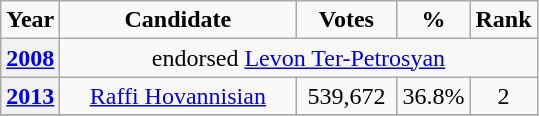<table class="wikitable" style="float:left; text-align:center;">
<tr>
<td style="width: 20px"><strong>Year</strong></td>
<td style="width: 150px"><strong>Candidate</strong></td>
<td style="width: 60px"><strong>Votes</strong></td>
<td style="width: 20px"><strong>%</strong></td>
<td style="width: 20px"><strong>Rank</strong></td>
</tr>
<tr>
<th><a href='#'>2008</a></th>
<td colspan="4">endorsed <a href='#'>Levon Ter-Petrosyan</a></td>
</tr>
<tr>
<th><a href='#'>2013</a></th>
<td><a href='#'>Raffi Hovannisian</a></td>
<td>539,672</td>
<td>36.8%</td>
<td>2</td>
</tr>
<tr>
</tr>
</table>
